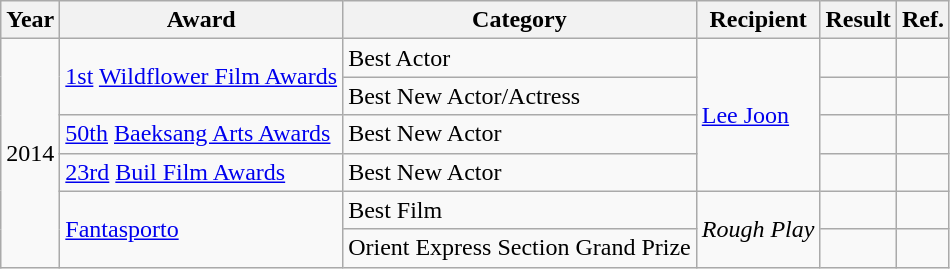<table class="wikitable sortable">
<tr>
<th>Year</th>
<th>Award</th>
<th>Category</th>
<th>Recipient</th>
<th>Result</th>
<th>Ref.</th>
</tr>
<tr>
<td rowspan=6>2014</td>
<td rowspan=2><a href='#'>1st</a> <a href='#'>Wildflower Film Awards</a></td>
<td>Best Actor</td>
<td rowspan=4><a href='#'>Lee Joon</a></td>
<td></td>
<td></td>
</tr>
<tr>
<td>Best New Actor/Actress</td>
<td></td>
<td></td>
</tr>
<tr>
<td><a href='#'>50th</a> <a href='#'>Baeksang Arts Awards</a></td>
<td>Best New Actor</td>
<td></td>
<td></td>
</tr>
<tr>
<td><a href='#'>23rd</a> <a href='#'>Buil Film Awards</a></td>
<td>Best New Actor</td>
<td></td>
<td></td>
</tr>
<tr>
<td rowspan=2><a href='#'>Fantasporto</a></td>
<td>Best Film</td>
<td rowspan=2><em>Rough Play</em></td>
<td></td>
<td></td>
</tr>
<tr>
<td>Orient Express Section Grand Prize</td>
<td></td>
<td></td>
</tr>
</table>
